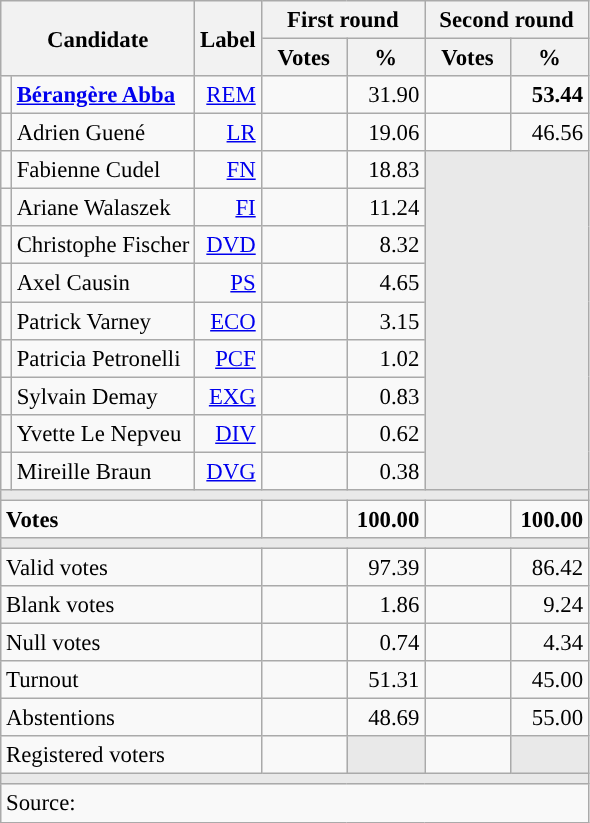<table class="wikitable" style="text-align:right;font-size:95%;">
<tr>
<th rowspan="2" colspan="2">Candidate</th>
<th rowspan="2">Label</th>
<th colspan="2">First round</th>
<th colspan="2">Second round</th>
</tr>
<tr>
<th style="width:50px;">Votes</th>
<th style="width:45px;">%</th>
<th style="width:50px;">Votes</th>
<th style="width:45px;">%</th>
</tr>
<tr>
<td style="color:inherit;background:"></td>
<td style="text-align:left;"><strong><a href='#'>Bérangère Abba</a></strong></td>
<td><a href='#'>REM</a></td>
<td></td>
<td>31.90</td>
<td><strong></strong></td>
<td><strong>53.44</strong></td>
</tr>
<tr>
<td style="color:inherit;background:"></td>
<td style="text-align:left;">Adrien Guené</td>
<td><a href='#'>LR</a></td>
<td></td>
<td>19.06</td>
<td></td>
<td>46.56</td>
</tr>
<tr>
<td style="color:inherit;background:"></td>
<td style="text-align:left;">Fabienne Cudel</td>
<td><a href='#'>FN</a></td>
<td></td>
<td>18.83</td>
<td colspan="2" rowspan="9" style="background:#E9E9E9;"></td>
</tr>
<tr>
<td style="color:inherit;background:"></td>
<td style="text-align:left;">Ariane Walaszek</td>
<td><a href='#'>FI</a></td>
<td></td>
<td>11.24</td>
</tr>
<tr>
<td style="color:inherit;background:"></td>
<td style="text-align:left;">Christophe Fischer</td>
<td><a href='#'>DVD</a></td>
<td></td>
<td>8.32</td>
</tr>
<tr>
<td style="color:inherit;background:"></td>
<td style="text-align:left;">Axel Causin</td>
<td><a href='#'>PS</a></td>
<td></td>
<td>4.65</td>
</tr>
<tr>
<td style="color:inherit;background:"></td>
<td style="text-align:left;">Patrick Varney</td>
<td><a href='#'>ECO</a></td>
<td></td>
<td>3.15</td>
</tr>
<tr>
<td style="color:inherit;background:"></td>
<td style="text-align:left;">Patricia Petronelli</td>
<td><a href='#'>PCF</a></td>
<td></td>
<td>1.02</td>
</tr>
<tr>
<td style="color:inherit;background:"></td>
<td style="text-align:left;">Sylvain Demay</td>
<td><a href='#'>EXG</a></td>
<td></td>
<td>0.83</td>
</tr>
<tr>
<td style="color:inherit;background:"></td>
<td style="text-align:left;">Yvette Le Nepveu</td>
<td><a href='#'>DIV</a></td>
<td></td>
<td>0.62</td>
</tr>
<tr>
<td style="color:inherit;background:"></td>
<td style="text-align:left;">Mireille Braun</td>
<td><a href='#'>DVG</a></td>
<td></td>
<td>0.38</td>
</tr>
<tr>
<td colspan="7" style="background:#E9E9E9;"></td>
</tr>
<tr style="font-weight:bold;">
<td colspan="3" style="text-align:left;">Votes</td>
<td></td>
<td>100.00</td>
<td></td>
<td>100.00</td>
</tr>
<tr>
<td colspan="7" style="background:#E9E9E9;"></td>
</tr>
<tr>
<td colspan="3" style="text-align:left;">Valid votes</td>
<td></td>
<td>97.39</td>
<td></td>
<td>86.42</td>
</tr>
<tr>
<td colspan="3" style="text-align:left;">Blank votes</td>
<td></td>
<td>1.86</td>
<td></td>
<td>9.24</td>
</tr>
<tr>
<td colspan="3" style="text-align:left;">Null votes</td>
<td></td>
<td>0.74</td>
<td></td>
<td>4.34</td>
</tr>
<tr>
<td colspan="3" style="text-align:left;">Turnout</td>
<td></td>
<td>51.31</td>
<td></td>
<td>45.00</td>
</tr>
<tr>
<td colspan="3" style="text-align:left;">Abstentions</td>
<td></td>
<td>48.69</td>
<td></td>
<td>55.00</td>
</tr>
<tr>
<td colspan="3" style="text-align:left;">Registered voters</td>
<td></td>
<td style="background:#E9E9E9;"></td>
<td></td>
<td style="background:#E9E9E9;"></td>
</tr>
<tr>
<td colspan="7" style="background:#E9E9E9;"></td>
</tr>
<tr>
<td colspan="7" style="text-align:left;">Source: </td>
</tr>
</table>
